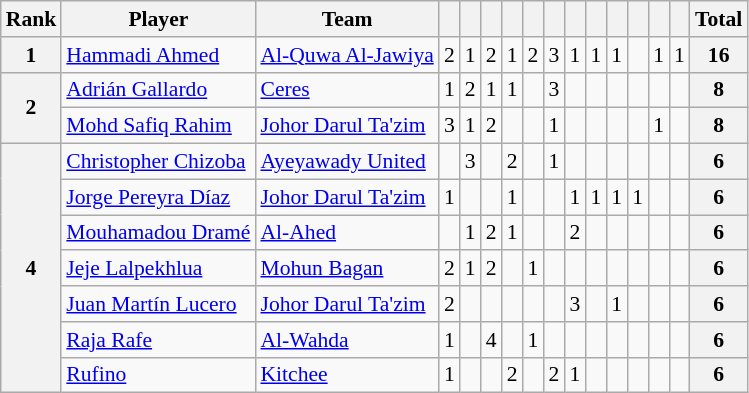<table class="wikitable" style="text-align:center; font-size:90%">
<tr>
<th>Rank</th>
<th>Player</th>
<th>Team</th>
<th></th>
<th></th>
<th></th>
<th></th>
<th></th>
<th></th>
<th></th>
<th></th>
<th></th>
<th></th>
<th></th>
<th></th>
<th>Total</th>
</tr>
<tr>
<th>1</th>
<td align=left> <a href='#'>Hammadi Ahmed</a></td>
<td align=left> <a href='#'>Al-Quwa Al-Jawiya</a></td>
<td>2</td>
<td>1</td>
<td>2</td>
<td>1</td>
<td>2</td>
<td>3</td>
<td>1</td>
<td>1</td>
<td>1</td>
<td></td>
<td>1</td>
<td>1</td>
<th>16</th>
</tr>
<tr>
<th rowspan=2>2</th>
<td align=left> <a href='#'>Adrián Gallardo</a></td>
<td align=left> <a href='#'>Ceres</a></td>
<td>1</td>
<td>2</td>
<td>1</td>
<td>1</td>
<td></td>
<td>3</td>
<td></td>
<td></td>
<td></td>
<td></td>
<td></td>
<td></td>
<th>8</th>
</tr>
<tr>
<td align=left> <a href='#'>Mohd Safiq Rahim</a></td>
<td align=left> <a href='#'>Johor Darul Ta'zim</a></td>
<td>3</td>
<td>1</td>
<td>2</td>
<td></td>
<td></td>
<td>1</td>
<td></td>
<td></td>
<td></td>
<td></td>
<td>1</td>
<td></td>
<th>8</th>
</tr>
<tr>
<th rowspan=7>4</th>
<td align=left> <a href='#'>Christopher Chizoba</a></td>
<td align=left> <a href='#'>Ayeyawady United</a></td>
<td></td>
<td>3</td>
<td></td>
<td>2</td>
<td></td>
<td>1</td>
<td></td>
<td></td>
<td></td>
<td></td>
<td></td>
<td></td>
<th>6</th>
</tr>
<tr>
<td align=left> <a href='#'>Jorge Pereyra Díaz</a></td>
<td align=left> <a href='#'>Johor Darul Ta'zim</a></td>
<td>1</td>
<td></td>
<td></td>
<td>1</td>
<td></td>
<td></td>
<td>1</td>
<td>1</td>
<td>1</td>
<td>1</td>
<td></td>
<td></td>
<th>6</th>
</tr>
<tr>
<td align=left> <a href='#'>Mouhamadou Dramé</a></td>
<td align=left> <a href='#'>Al-Ahed</a></td>
<td></td>
<td>1</td>
<td>2</td>
<td>1</td>
<td></td>
<td></td>
<td>2</td>
<td></td>
<td></td>
<td></td>
<td></td>
<td></td>
<th>6</th>
</tr>
<tr>
<td align=left> <a href='#'>Jeje Lalpekhlua</a></td>
<td align=left> <a href='#'>Mohun Bagan</a></td>
<td>2</td>
<td>1</td>
<td>2</td>
<td></td>
<td>1</td>
<td></td>
<td></td>
<td></td>
<td></td>
<td></td>
<td></td>
<td></td>
<th>6</th>
</tr>
<tr>
<td align=left> <a href='#'>Juan Martín Lucero</a></td>
<td align=left> <a href='#'>Johor Darul Ta'zim</a></td>
<td>2</td>
<td></td>
<td></td>
<td></td>
<td></td>
<td></td>
<td>3</td>
<td></td>
<td>1</td>
<td></td>
<td></td>
<td></td>
<th>6</th>
</tr>
<tr>
<td align=left> <a href='#'>Raja Rafe</a></td>
<td align=left> <a href='#'>Al-Wahda</a></td>
<td>1</td>
<td></td>
<td>4</td>
<td></td>
<td>1</td>
<td></td>
<td></td>
<td></td>
<td></td>
<td></td>
<td></td>
<td></td>
<th>6</th>
</tr>
<tr>
<td align=left> <a href='#'>Rufino</a></td>
<td align=left> <a href='#'>Kitchee</a></td>
<td>1</td>
<td></td>
<td></td>
<td>2</td>
<td></td>
<td>2</td>
<td>1</td>
<td></td>
<td></td>
<td></td>
<td></td>
<td></td>
<th>6</th>
</tr>
</table>
